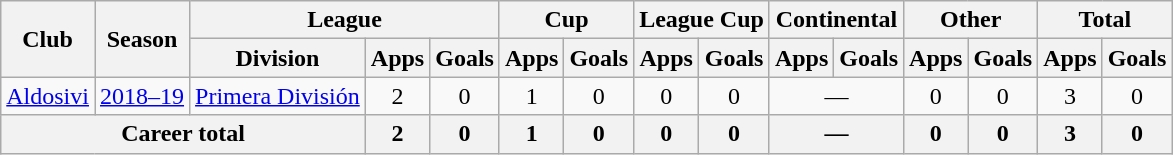<table class="wikitable" style="text-align:center">
<tr>
<th rowspan="2">Club</th>
<th rowspan="2">Season</th>
<th colspan="3">League</th>
<th colspan="2">Cup</th>
<th colspan="2">League Cup</th>
<th colspan="2">Continental</th>
<th colspan="2">Other</th>
<th colspan="2">Total</th>
</tr>
<tr>
<th>Division</th>
<th>Apps</th>
<th>Goals</th>
<th>Apps</th>
<th>Goals</th>
<th>Apps</th>
<th>Goals</th>
<th>Apps</th>
<th>Goals</th>
<th>Apps</th>
<th>Goals</th>
<th>Apps</th>
<th>Goals</th>
</tr>
<tr>
<td rowspan="1"><a href='#'>Aldosivi</a></td>
<td><a href='#'>2018–19</a></td>
<td rowspan="1"><a href='#'>Primera División</a></td>
<td>2</td>
<td>0</td>
<td>1</td>
<td>0</td>
<td>0</td>
<td>0</td>
<td colspan="2">—</td>
<td>0</td>
<td>0</td>
<td>3</td>
<td>0</td>
</tr>
<tr>
<th colspan="3">Career total</th>
<th>2</th>
<th>0</th>
<th>1</th>
<th>0</th>
<th>0</th>
<th>0</th>
<th colspan="2">—</th>
<th>0</th>
<th>0</th>
<th>3</th>
<th>0</th>
</tr>
</table>
